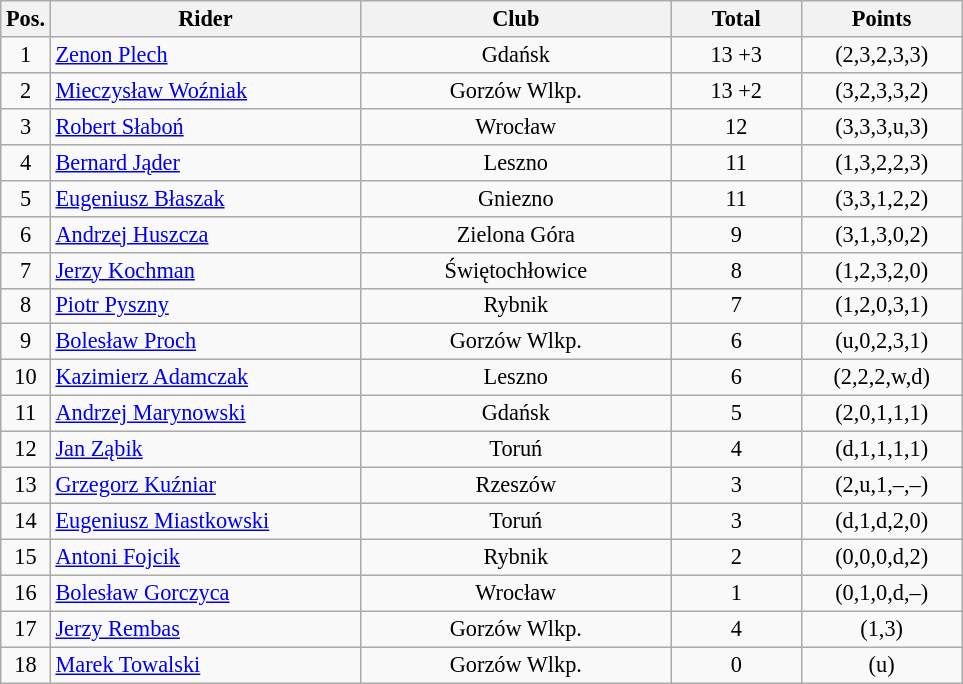<table class=wikitable style="font-size:93%;">
<tr>
<th width=25px>Pos.</th>
<th width=200px>Rider</th>
<th width=200px>Club</th>
<th width=80px>Total</th>
<th width=100px>Points</th>
</tr>
<tr align=center>
<td>1</td>
<td align=left><a href='#'>Zenon Plech</a></td>
<td>Gdańsk</td>
<td>13 +3</td>
<td>(2,3,2,3,3)</td>
</tr>
<tr align=center>
<td>2</td>
<td align=left><a href='#'>Mieczysław Woźniak</a></td>
<td>Gorzów Wlkp.</td>
<td>13 +2</td>
<td>(3,2,3,3,2)</td>
</tr>
<tr align=center>
<td>3</td>
<td align=left><a href='#'>Robert Słaboń</a></td>
<td>Wrocław</td>
<td>12</td>
<td>(3,3,3,u,3)</td>
</tr>
<tr align=center>
<td>4</td>
<td align=left><a href='#'>Bernard Jąder</a></td>
<td>Leszno</td>
<td>11</td>
<td>(1,3,2,2,3)</td>
</tr>
<tr align=center>
<td>5</td>
<td align=left><a href='#'>Eugeniusz Błaszak</a></td>
<td>Gniezno</td>
<td>11</td>
<td>(3,3,1,2,2)</td>
</tr>
<tr align=center>
<td>6</td>
<td align=left><a href='#'>Andrzej Huszcza</a></td>
<td>Zielona Góra</td>
<td>9</td>
<td>(3,1,3,0,2)</td>
</tr>
<tr align=center>
<td>7</td>
<td align=left><a href='#'>Jerzy Kochman</a></td>
<td>Świętochłowice</td>
<td>8</td>
<td>(1,2,3,2,0)</td>
</tr>
<tr align=center>
<td>8</td>
<td align=left><a href='#'>Piotr Pyszny</a></td>
<td>Rybnik</td>
<td>7</td>
<td>(1,2,0,3,1)</td>
</tr>
<tr align=center>
<td>9</td>
<td align=left><a href='#'>Bolesław Proch</a></td>
<td>Gorzów Wlkp.</td>
<td>6</td>
<td>(u,0,2,3,1)</td>
</tr>
<tr align=center>
<td>10</td>
<td align=left><a href='#'>Kazimierz Adamczak</a></td>
<td>Leszno</td>
<td>6</td>
<td>(2,2,2,w,d)</td>
</tr>
<tr align=center>
<td>11</td>
<td align=left><a href='#'>Andrzej Marynowski</a></td>
<td>Gdańsk</td>
<td>5</td>
<td>(2,0,1,1,1)</td>
</tr>
<tr align=center>
<td>12</td>
<td align=left><a href='#'>Jan Ząbik</a></td>
<td>Toruń</td>
<td>4</td>
<td>(d,1,1,1,1)</td>
</tr>
<tr align=center>
<td>13</td>
<td align=left><a href='#'>Grzegorz Kuźniar</a></td>
<td>Rzeszów</td>
<td>3</td>
<td>(2,u,1,–,–)</td>
</tr>
<tr align=center>
<td>14</td>
<td align=left><a href='#'>Eugeniusz Miastkowski</a></td>
<td>Toruń</td>
<td>3</td>
<td>(d,1,d,2,0)</td>
</tr>
<tr align=center>
<td>15</td>
<td align=left><a href='#'>Antoni Fojcik</a></td>
<td>Rybnik</td>
<td>2</td>
<td>(0,0,0,d,2)</td>
</tr>
<tr align=center>
<td>16</td>
<td align=left><a href='#'>Bolesław Gorczyca</a></td>
<td>Wrocław</td>
<td>1</td>
<td>(0,1,0,d,–)</td>
</tr>
<tr align=center>
<td>17</td>
<td align=left><a href='#'>Jerzy Rembas</a></td>
<td>Gorzów Wlkp.</td>
<td>4</td>
<td>(1,3)</td>
</tr>
<tr align=center>
<td>18</td>
<td align=left><a href='#'>Marek Towalski</a></td>
<td>Gorzów Wlkp.</td>
<td>0</td>
<td>(u)</td>
</tr>
</table>
